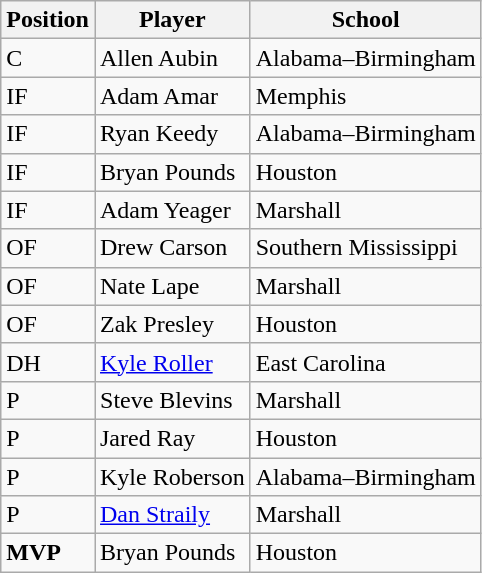<table class="wikitable">
<tr>
<th>Position</th>
<th>Player</th>
<th>School</th>
</tr>
<tr>
<td>C</td>
<td>Allen Aubin</td>
<td>Alabama–Birmingham</td>
</tr>
<tr>
<td>IF</td>
<td>Adam Amar</td>
<td>Memphis</td>
</tr>
<tr>
<td>IF</td>
<td>Ryan Keedy</td>
<td>Alabama–Birmingham</td>
</tr>
<tr>
<td>IF</td>
<td>Bryan Pounds</td>
<td>Houston</td>
</tr>
<tr>
<td>IF</td>
<td>Adam Yeager</td>
<td>Marshall</td>
</tr>
<tr>
<td>OF</td>
<td>Drew Carson</td>
<td>Southern Mississippi</td>
</tr>
<tr>
<td>OF</td>
<td>Nate Lape</td>
<td>Marshall</td>
</tr>
<tr>
<td>OF</td>
<td>Zak Presley</td>
<td>Houston</td>
</tr>
<tr>
<td>DH</td>
<td><a href='#'>Kyle Roller</a></td>
<td>East Carolina</td>
</tr>
<tr>
<td>P</td>
<td>Steve Blevins</td>
<td>Marshall</td>
</tr>
<tr>
<td>P</td>
<td>Jared Ray</td>
<td>Houston</td>
</tr>
<tr>
<td>P</td>
<td>Kyle Roberson</td>
<td>Alabama–Birmingham</td>
</tr>
<tr>
<td>P</td>
<td><a href='#'>Dan Straily</a></td>
<td>Marshall</td>
</tr>
<tr>
<td><strong>MVP</strong></td>
<td>Bryan Pounds</td>
<td>Houston</td>
</tr>
</table>
